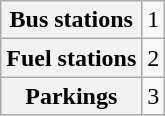<table class="wikitable">
<tr>
<th>Bus stations</th>
<td>1</td>
</tr>
<tr>
<th>Fuel stations</th>
<td>2</td>
</tr>
<tr>
<th>Parkings</th>
<td>3</td>
</tr>
</table>
